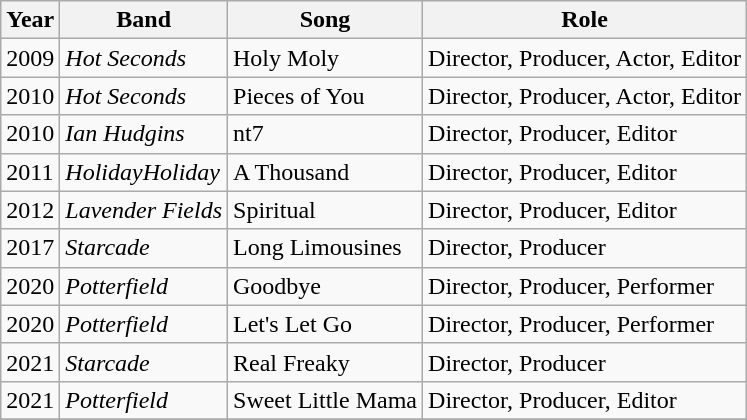<table class="wikitable">
<tr>
<th>Year</th>
<th>Band</th>
<th>Song</th>
<th>Role</th>
</tr>
<tr>
<td>2009</td>
<td><em>Hot Seconds</em></td>
<td>Holy Moly</td>
<td>Director, Producer, Actor, Editor</td>
</tr>
<tr>
<td>2010</td>
<td><em>Hot Seconds</em></td>
<td>Pieces of You</td>
<td>Director, Producer, Actor, Editor</td>
</tr>
<tr>
<td>2010</td>
<td><em>Ian Hudgins</em></td>
<td>nt7</td>
<td>Director, Producer, Editor</td>
</tr>
<tr>
<td>2011</td>
<td><em>HolidayHoliday</em></td>
<td>A Thousand</td>
<td>Director, Producer, Editor</td>
</tr>
<tr>
<td>2012</td>
<td><em>Lavender Fields</em></td>
<td>Spiritual</td>
<td>Director, Producer, Editor</td>
</tr>
<tr>
<td>2017</td>
<td><em>Starcade</em></td>
<td>Long Limousines</td>
<td>Director, Producer</td>
</tr>
<tr>
<td>2020</td>
<td><em>Potterfield</em></td>
<td>Goodbye</td>
<td>Director, Producer, Performer</td>
</tr>
<tr>
<td>2020</td>
<td><em>Potterfield</em></td>
<td>Let's Let Go</td>
<td>Director, Producer, Performer</td>
</tr>
<tr>
<td>2021</td>
<td><em>Starcade</em></td>
<td>Real Freaky</td>
<td>Director, Producer</td>
</tr>
<tr>
<td>2021</td>
<td><em>Potterfield</em></td>
<td>Sweet Little Mama</td>
<td>Director, Producer, Editor</td>
</tr>
<tr>
</tr>
</table>
